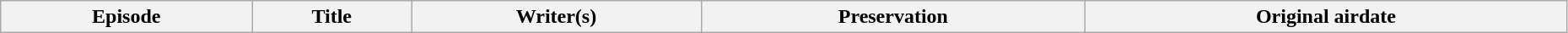<table class="wikitable plainrowheaders" style="width:98%;">
<tr>
<th>Episode</th>
<th>Title</th>
<th>Writer(s)</th>
<th>Preservation</th>
<th>Original airdate<br>



























</th>
</tr>
</table>
